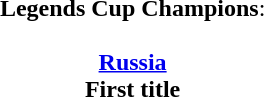<table width=95%>
<tr align=center>
<td><strong>Legends Cup Champions</strong>:<br><br><strong><a href='#'>Russia</a></strong><br><strong>First title</strong></td>
</tr>
</table>
